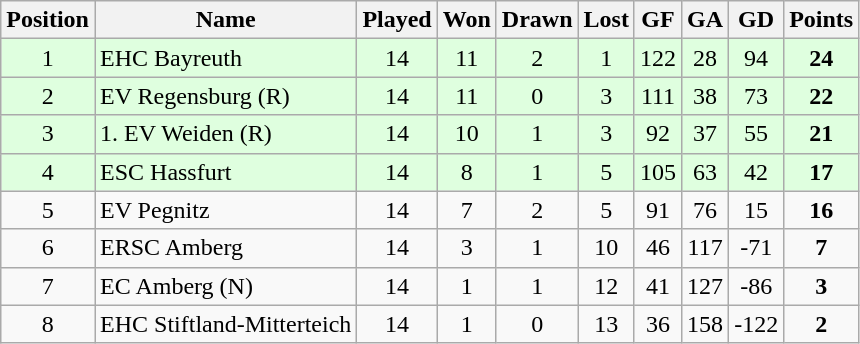<table class="wikitable">
<tr align="center">
<th>Position</th>
<th>Name</th>
<th>Played</th>
<th>Won</th>
<th>Drawn</th>
<th>Lost</th>
<th>GF</th>
<th>GA</th>
<th>GD</th>
<th>Points</th>
</tr>
<tr align="center" bgcolor="#dfffdf">
<td>1</td>
<td align="left">EHC Bayreuth</td>
<td>14</td>
<td>11</td>
<td>2</td>
<td>1</td>
<td>122</td>
<td>28</td>
<td>94</td>
<td><strong>24</strong></td>
</tr>
<tr align="center" bgcolor="#dfffdf">
<td>2</td>
<td align="left">EV Regensburg (R)</td>
<td>14</td>
<td>11</td>
<td>0</td>
<td>3</td>
<td>111</td>
<td>38</td>
<td>73</td>
<td><strong>22</strong></td>
</tr>
<tr align="center" bgcolor="#dfffdf">
<td>3</td>
<td align="left">1. EV Weiden (R)</td>
<td>14</td>
<td>10</td>
<td>1</td>
<td>3</td>
<td>92</td>
<td>37</td>
<td>55</td>
<td><strong>21</strong></td>
</tr>
<tr align="center" bgcolor="#dfffdf">
<td>4</td>
<td align="left">ESC Hassfurt</td>
<td>14</td>
<td>8</td>
<td>1</td>
<td>5</td>
<td>105</td>
<td>63</td>
<td>42</td>
<td><strong>17</strong></td>
</tr>
<tr align="center">
<td>5</td>
<td align="left">EV Pegnitz</td>
<td>14</td>
<td>7</td>
<td>2</td>
<td>5</td>
<td>91</td>
<td>76</td>
<td>15</td>
<td><strong>16</strong></td>
</tr>
<tr align="center">
<td>6</td>
<td align="left">ERSC Amberg</td>
<td>14</td>
<td>3</td>
<td>1</td>
<td>10</td>
<td>46</td>
<td>117</td>
<td>-71</td>
<td><strong>7</strong></td>
</tr>
<tr align="center">
<td>7</td>
<td align="left">EC Amberg (N)</td>
<td>14</td>
<td>1</td>
<td>1</td>
<td>12</td>
<td>41</td>
<td>127</td>
<td>-86</td>
<td><strong>3</strong></td>
</tr>
<tr align="center">
<td>8</td>
<td align="left">EHC Stiftland-Mitterteich</td>
<td>14</td>
<td>1</td>
<td>0</td>
<td>13</td>
<td>36</td>
<td>158</td>
<td>-122</td>
<td><strong>2</strong></td>
</tr>
</table>
